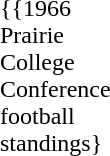<table cellpadding="5">
<tr>
<td valign="top" width=25em></td>
<td valign="top" width=25em></td>
<td valign="top" width=25em></td>
</tr>
<tr>
<td valign="top" width=25em></td>
<td valign="top" width=25em></td>
<td valign="top" width=25em></td>
</tr>
<tr>
<td valign="top" width=25em></td>
<td valign="top" width=25em></td>
<td valign="top" width=25em></td>
</tr>
<tr>
<td valign="top" width=25em></td>
<td valign="top" width=25em></td>
<td valign="top" width=25em></td>
</tr>
<tr>
<td valign="top" width=25em></td>
<td valign="top" width=25em></td>
<td valign="top" width=25em></td>
</tr>
<tr>
<td valign="top" width=25em></td>
<td valign="top" width=25em></td>
<td valign="top" width=25em></td>
</tr>
<tr>
<td valign="top" width=25em></td>
<td valign="top" width=25em></td>
<td valign="top" width=25em></td>
</tr>
<tr>
<td valign="top" width=25em></td>
<td valign="top" width=25em></td>
<td valign="top" width=25em></td>
</tr>
<tr>
<td valign="top" width=25em></td>
<td valign="top" width=25em></td>
<td valign="top" width=25em></td>
</tr>
<tr>
<td valign="top" width=25em></td>
<td valign="top" width=25em>{{1966 Prairie College Conference football standings}</td>
<td valign="top" width=25em></td>
</tr>
<tr>
<td valign="top" width=25em></td>
<td valign="top" width=25em></td>
<td valign="top" width=25em></td>
</tr>
<tr>
<td valign="top" width=25em></td>
<td valign="top" width=25em></td>
<td valign="top" width=25em></td>
</tr>
<tr>
<td valign="top" width=25em></td>
</tr>
</table>
